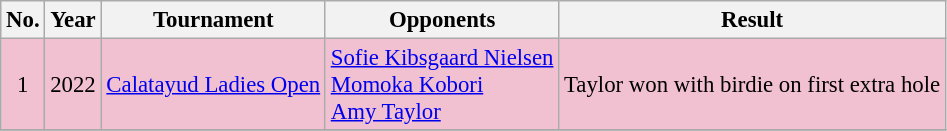<table class="wikitable" style="font-size:95%;">
<tr>
<th>No.</th>
<th>Year</th>
<th>Tournament</th>
<th>Opponents</th>
<th>Result</th>
</tr>
<tr style="background:#F2C1D1;">
<td align=center>1</td>
<td align=center>2022</td>
<td><a href='#'>Calatayud Ladies Open</a></td>
<td> <a href='#'>Sofie Kibsgaard Nielsen</a><br> <a href='#'>Momoka Kobori</a><br> <a href='#'>Amy Taylor</a></td>
<td>Taylor won with birdie on first extra hole</td>
</tr>
<tr>
</tr>
</table>
